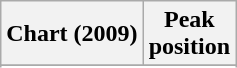<table class="wikitable sortable plainrowheaders" style="text-align:center">
<tr>
<th scope="col">Chart (2009)</th>
<th scope="col">Peak<br>position</th>
</tr>
<tr>
</tr>
<tr>
</tr>
</table>
